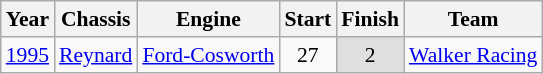<table class="wikitable" style="font-size: 90%;">
<tr>
<th>Year</th>
<th>Chassis</th>
<th>Engine</th>
<th>Start</th>
<th>Finish</th>
<th>Team</th>
</tr>
<tr>
<td><a href='#'>1995</a></td>
<td><a href='#'>Reynard</a></td>
<td><a href='#'>Ford-Cosworth</a></td>
<td align=center>27</td>
<td align=center style="background:#DFDFDF;">2</td>
<td nowrap><a href='#'>Walker Racing</a></td>
</tr>
</table>
